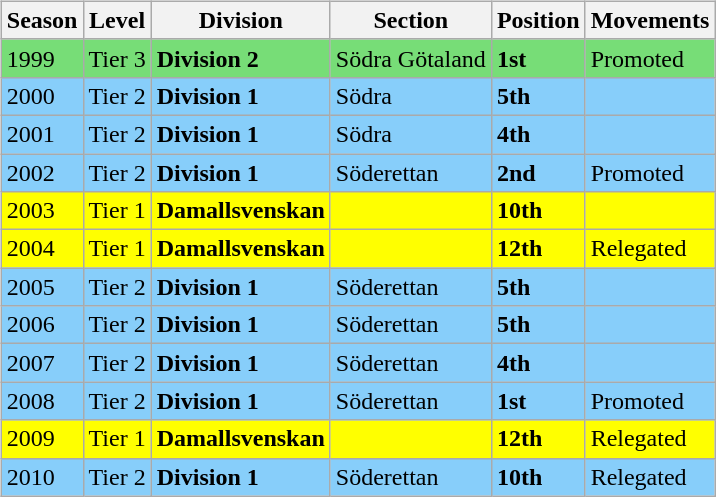<table>
<tr>
<td valign="top" width=0%><br><table class="wikitable">
<tr style="background:#f0f6fa;">
<th><strong>Season</strong></th>
<th><strong>Level</strong></th>
<th><strong>Division</strong></th>
<th><strong>Section</strong></th>
<th><strong>Position</strong></th>
<th><strong>Movements</strong></th>
</tr>
<tr>
<td style="background:#77DD77;">1999</td>
<td style="background:#77DD77;">Tier 3</td>
<td style="background:#77DD77;"><strong>Division 2</strong></td>
<td style="background:#77DD77;">Södra Götaland</td>
<td style="background:#77DD77;"><strong>1st</strong></td>
<td style="background:#77DD77;">Promoted</td>
</tr>
<tr>
<td style="background:#87CEFA;">2000</td>
<td style="background:#87CEFA;">Tier 2</td>
<td style="background:#87CEFA;"><strong>Division 1</strong></td>
<td style="background:#87CEFA;">Södra</td>
<td style="background:#87CEFA;"><strong>5th</strong></td>
<td style="background:#87CEFA;"></td>
</tr>
<tr>
<td style="background:#87CEFA;">2001</td>
<td style="background:#87CEFA;">Tier 2</td>
<td style="background:#87CEFA;"><strong>Division 1</strong></td>
<td style="background:#87CEFA;">Södra</td>
<td style="background:#87CEFA;"><strong>4th</strong></td>
<td style="background:#87CEFA;"></td>
</tr>
<tr>
<td style="background:#87CEFA;">2002</td>
<td style="background:#87CEFA;">Tier 2</td>
<td style="background:#87CEFA;"><strong>Division 1</strong></td>
<td style="background:#87CEFA;">Söderettan</td>
<td style="background:#87CEFA;"><strong>2nd</strong></td>
<td style="background:#87CEFA;">Promoted</td>
</tr>
<tr>
<td style="background:#FFFF00;">2003</td>
<td style="background:#FFFF00;">Tier 1</td>
<td style="background:#FFFF00;"><strong>  Damallsvenskan </strong></td>
<td style="background:#FFFF00;"></td>
<td style="background:#FFFF00;"><strong>10th</strong></td>
<td style="background:#FFFF00;"></td>
</tr>
<tr>
<td style="background:#FFFF00;">2004</td>
<td style="background:#FFFF00;">Tier 1</td>
<td style="background:#FFFF00;"><strong>  Damallsvenskan </strong></td>
<td style="background:#FFFF00;"></td>
<td style="background:#FFFF00;"><strong>12th</strong></td>
<td style="background:#FFFF00;">Relegated</td>
</tr>
<tr>
<td style="background:#87CEFA;">2005</td>
<td style="background:#87CEFA;">Tier 2</td>
<td style="background:#87CEFA;"><strong>Division 1</strong></td>
<td style="background:#87CEFA;">Söderettan</td>
<td style="background:#87CEFA;"><strong>5th</strong></td>
<td style="background:#87CEFA;"></td>
</tr>
<tr>
<td style="background:#87CEFA;">2006</td>
<td style="background:#87CEFA;">Tier 2</td>
<td style="background:#87CEFA;"><strong>Division 1</strong></td>
<td style="background:#87CEFA;">Söderettan</td>
<td style="background:#87CEFA;"><strong>5th</strong></td>
<td style="background:#87CEFA;"></td>
</tr>
<tr>
<td style="background:#87CEFA;">2007</td>
<td style="background:#87CEFA;">Tier 2</td>
<td style="background:#87CEFA;"><strong>Division 1</strong></td>
<td style="background:#87CEFA;">Söderettan</td>
<td style="background:#87CEFA;"><strong>4th</strong></td>
<td style="background:#87CEFA;"></td>
</tr>
<tr>
<td style="background:#87CEFA;">2008</td>
<td style="background:#87CEFA;">Tier 2</td>
<td style="background:#87CEFA;"><strong>Division 1</strong></td>
<td style="background:#87CEFA;">Söderettan</td>
<td style="background:#87CEFA;"><strong>1st</strong></td>
<td style="background:#87CEFA;">Promoted</td>
</tr>
<tr>
<td style="background:#FFFF00;">2009</td>
<td style="background:#FFFF00;">Tier 1</td>
<td style="background:#FFFF00;"><strong>  Damallsvenskan </strong></td>
<td style="background:#FFFF00;"></td>
<td style="background:#FFFF00;"><strong>12th</strong></td>
<td style="background:#FFFF00;">Relegated</td>
</tr>
<tr>
<td style="background:#87CEFA;">2010</td>
<td style="background:#87CEFA;">Tier 2</td>
<td style="background:#87CEFA;"><strong>Division 1</strong></td>
<td style="background:#87CEFA;">Söderettan</td>
<td style="background:#87CEFA;"><strong>10th</strong></td>
<td style="background:#87CEFA;">Relegated</td>
</tr>
</table>
</td>
</tr>
</table>
